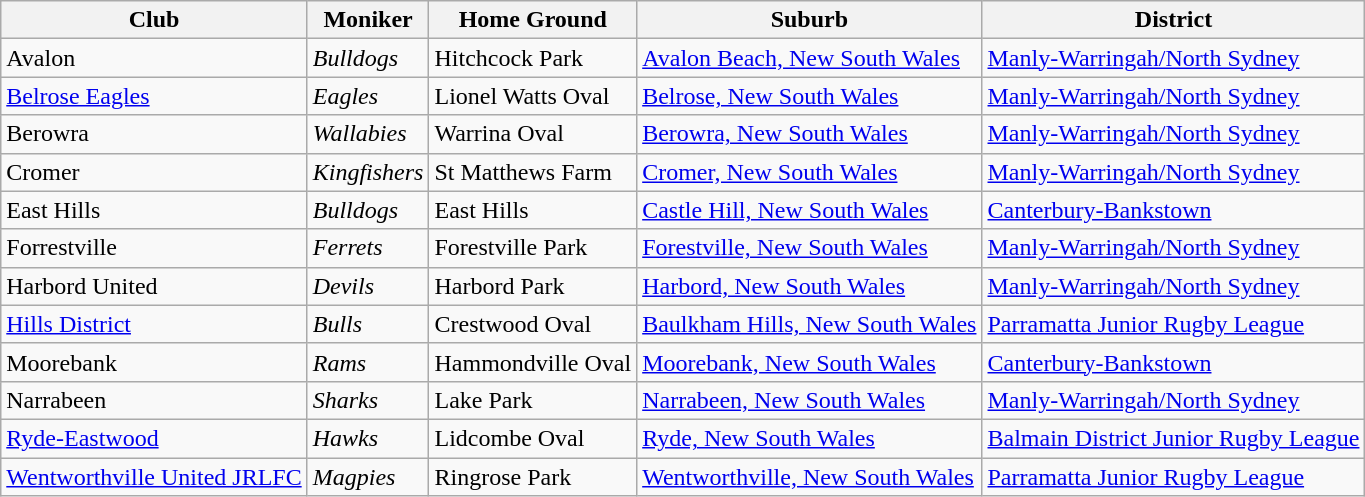<table class="wikitable">
<tr>
<th>Club</th>
<th>Moniker</th>
<th>Home Ground</th>
<th>Suburb</th>
<th>District</th>
</tr>
<tr>
<td> Avalon</td>
<td><em>Bulldogs</em></td>
<td>Hitchcock Park</td>
<td><a href='#'>Avalon Beach, New South Wales</a></td>
<td><a href='#'>Manly-Warringah/North Sydney</a></td>
</tr>
<tr>
<td> <a href='#'>Belrose Eagles</a></td>
<td><em>Eagles</em></td>
<td>Lionel Watts Oval</td>
<td><a href='#'>Belrose, New South Wales</a></td>
<td><a href='#'>Manly-Warringah/North Sydney</a></td>
</tr>
<tr>
<td> Berowra</td>
<td><em>Wallabies</em></td>
<td>Warrina Oval</td>
<td><a href='#'>Berowra, New South Wales</a></td>
<td><a href='#'>Manly-Warringah/North Sydney</a></td>
</tr>
<tr>
<td> Cromer</td>
<td><em>Kingfishers</em></td>
<td>St Matthews Farm</td>
<td><a href='#'>Cromer, New South Wales</a></td>
<td><a href='#'>Manly-Warringah/North Sydney</a></td>
</tr>
<tr>
<td> East Hills</td>
<td><em>Bulldogs</em></td>
<td>East Hills</td>
<td><a href='#'>Castle Hill, New South Wales</a></td>
<td><a href='#'>Canterbury-Bankstown</a></td>
</tr>
<tr>
<td> Forrestville</td>
<td><em>Ferrets</em></td>
<td>Forestville Park</td>
<td><a href='#'>Forestville, New South Wales</a></td>
<td><a href='#'>Manly-Warringah/North Sydney</a></td>
</tr>
<tr>
<td> Harbord United</td>
<td><em>Devils</em></td>
<td>Harbord Park</td>
<td><a href='#'>Harbord, New South Wales</a></td>
<td><a href='#'>Manly-Warringah/North Sydney</a></td>
</tr>
<tr>
<td> <a href='#'>Hills District</a></td>
<td><em>Bulls</em></td>
<td>Crestwood Oval</td>
<td><a href='#'>Baulkham Hills, New South Wales</a></td>
<td><a href='#'>Parramatta Junior Rugby League</a></td>
</tr>
<tr>
<td> Moorebank</td>
<td><em>Rams</em></td>
<td>Hammondville Oval</td>
<td><a href='#'>Moorebank, New South Wales</a></td>
<td><a href='#'>Canterbury-Bankstown</a></td>
</tr>
<tr>
<td> Narrabeen</td>
<td><em>Sharks</em></td>
<td>Lake Park</td>
<td><a href='#'>Narrabeen, New South Wales</a></td>
<td><a href='#'>Manly-Warringah/North Sydney</a></td>
</tr>
<tr>
<td> <a href='#'>Ryde-Eastwood</a></td>
<td><em>Hawks</em></td>
<td>Lidcombe Oval</td>
<td><a href='#'>Ryde, New South Wales</a></td>
<td><a href='#'>Balmain District Junior Rugby League</a></td>
</tr>
<tr>
<td> <a href='#'>Wentworthville United JRLFC</a></td>
<td><em>Magpies</em></td>
<td>Ringrose Park</td>
<td><a href='#'>Wentworthville, New South Wales</a></td>
<td><a href='#'>Parramatta Junior Rugby League</a></td>
</tr>
</table>
